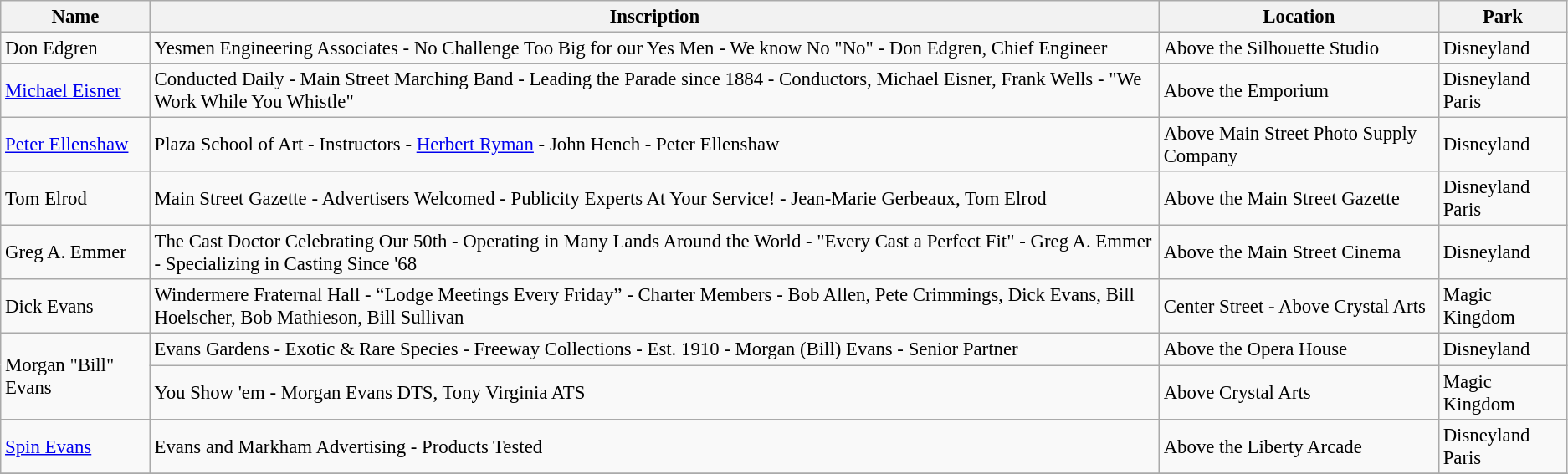<table class="wikitable" style="font-size: 95%">
<tr>
<th>Name</th>
<th>Inscription</th>
<th>Location</th>
<th>Park</th>
</tr>
<tr>
<td>Don Edgren</td>
<td>Yesmen Engineering Associates - No Challenge Too Big for our Yes Men - We know No "No" - Don Edgren, Chief Engineer</td>
<td>Above the Silhouette Studio</td>
<td>Disneyland</td>
</tr>
<tr>
<td><a href='#'>Michael Eisner</a></td>
<td>Conducted Daily - Main Street Marching Band - Leading the Parade since 1884 - Conductors, Michael Eisner, Frank Wells - "We Work While You Whistle"</td>
<td>Above the Emporium</td>
<td>Disneyland Paris</td>
</tr>
<tr>
<td><a href='#'>Peter Ellenshaw</a></td>
<td>Plaza School of Art - Instructors - <a href='#'>Herbert Ryman</a> - John Hench - Peter Ellenshaw</td>
<td>Above Main Street Photo Supply Company</td>
<td>Disneyland</td>
</tr>
<tr>
<td>Tom Elrod</td>
<td>Main Street Gazette - Advertisers Welcomed - Publicity Experts At Your Service! - Jean-Marie Gerbeaux, Tom Elrod</td>
<td>Above the Main Street Gazette</td>
<td>Disneyland Paris</td>
</tr>
<tr>
<td>Greg A. Emmer</td>
<td>The Cast Doctor Celebrating Our 50th - Operating in Many Lands Around the World - "Every Cast a Perfect Fit" - Greg A. Emmer - Specializing in Casting Since '68</td>
<td>Above the Main Street Cinema</td>
<td>Disneyland</td>
</tr>
<tr>
<td>Dick Evans</td>
<td>Windermere Fraternal Hall - “Lodge Meetings Every Friday” - Charter Members - Bob Allen, Pete Crimmings, Dick Evans, Bill Hoelscher, Bob Mathieson, Bill Sullivan</td>
<td>Center Street - Above Crystal Arts</td>
<td>Magic Kingdom</td>
</tr>
<tr>
<td rowspan="2">Morgan "Bill" Evans</td>
<td>Evans Gardens - Exotic & Rare Species - Freeway Collections - Est. 1910 - Morgan (Bill) Evans - Senior Partner</td>
<td>Above the Opera House</td>
<td>Disneyland</td>
</tr>
<tr>
<td>You Show 'em - Morgan Evans DTS, Tony Virginia ATS</td>
<td>Above Crystal Arts</td>
<td>Magic Kingdom</td>
</tr>
<tr>
<td><a href='#'>Spin Evans</a></td>
<td>Evans and Markham Advertising - Products Tested</td>
<td>Above the Liberty Arcade</td>
<td>Disneyland Paris</td>
</tr>
<tr>
</tr>
</table>
